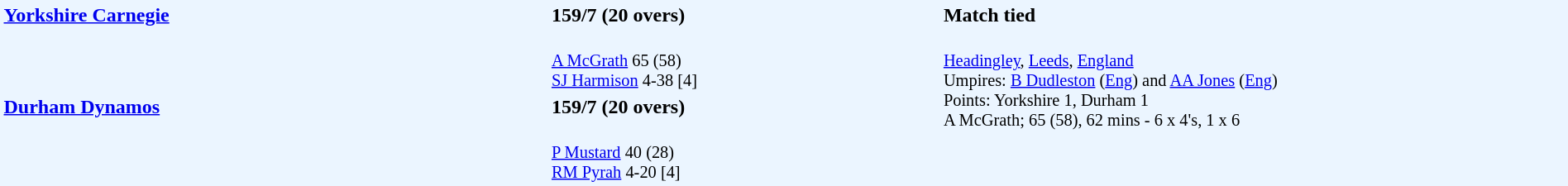<table style="width:100%; background:#ebf5ff;">
<tr>
<td style="width:35%; vertical-align:top;" rowspan="2"><strong><a href='#'>Yorkshire Carnegie</a></strong></td>
<td style="width:25%;"><strong>159/7 (20 overs)</strong></td>
<td style="width:40%;"><strong>Match tied</strong></td>
</tr>
<tr>
<td style="font-size: 85%;"><br><a href='#'>A McGrath</a> 65 (58)<br>
<a href='#'>SJ Harmison</a> 4-38 [4]</td>
<td style="vertical-align:top; font-size:85%;" rowspan="3"><br><a href='#'>Headingley</a>, <a href='#'>Leeds</a>, <a href='#'>England</a><br>
Umpires: <a href='#'>B Dudleston</a> (<a href='#'>Eng</a>) and <a href='#'>AA Jones</a> (<a href='#'>Eng</a>)<br>
Points: Yorkshire 1, Durham 1<br>A McGrath; 65 (58), 62 mins - 6 x 4's, 1 x 6</td>
</tr>
<tr>
<td style="vertical-align:top;" rowspan="2"><strong><a href='#'>Durham Dynamos</a></strong></td>
<td><strong>159/7 (20 overs)</strong></td>
</tr>
<tr>
<td style="font-size: 85%;"><br><a href='#'>P Mustard</a> 40 (28)<br>
<a href='#'>RM Pyrah</a> 4-20 [4]</td>
</tr>
</table>
